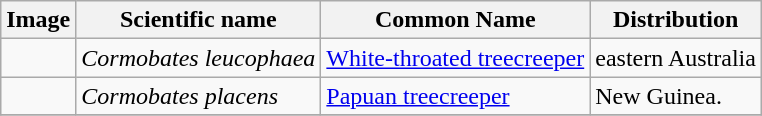<table class="wikitable">
<tr>
<th>Image</th>
<th>Scientific name</th>
<th>Common Name</th>
<th>Distribution</th>
</tr>
<tr>
<td></td>
<td><em>Cormobates leucophaea</em></td>
<td><a href='#'>White-throated treecreeper</a></td>
<td>eastern Australia</td>
</tr>
<tr>
<td></td>
<td><em>Cormobates placens</em></td>
<td><a href='#'>Papuan treecreeper</a></td>
<td>New Guinea.</td>
</tr>
<tr>
</tr>
</table>
